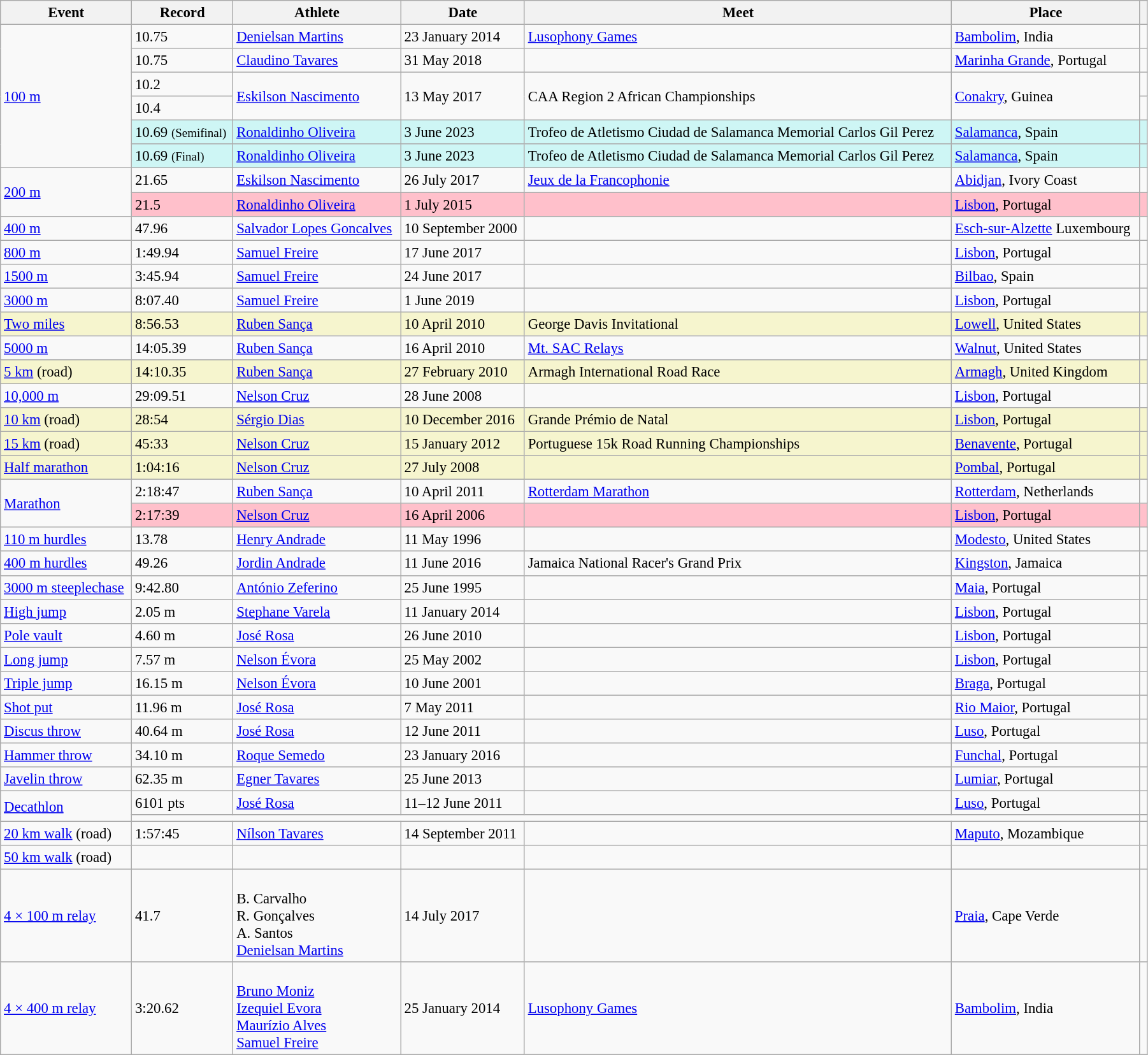<table class="wikitable" style="font-size:95%; width: 95%;">
<tr>
<th>Event</th>
<th>Record</th>
<th>Athlete</th>
<th>Date</th>
<th>Meet</th>
<th>Place</th>
<th></th>
</tr>
<tr>
<td rowspan=6><a href='#'>100 m</a></td>
<td>10.75 </td>
<td><a href='#'>Denielsan Martins</a></td>
<td>23 January 2014</td>
<td><a href='#'>Lusophony Games</a></td>
<td><a href='#'>Bambolim</a>, India</td>
<td></td>
</tr>
<tr>
<td>10.75 </td>
<td><a href='#'>Claudino Tavares</a></td>
<td>31 May 2018</td>
<td></td>
<td><a href='#'>Marinha Grande</a>, Portugal</td>
<td></td>
</tr>
<tr>
<td>10.2 </td>
<td rowspan=2><a href='#'>Eskilson Nascimento</a></td>
<td rowspan=2>13 May 2017</td>
<td rowspan=2>CAA Region 2 African Championships</td>
<td rowspan=2><a href='#'>Conakry</a>, Guinea</td>
<td></td>
</tr>
<tr>
<td>10.4 </td>
<td></td>
</tr>
<tr bgcolor=#CEF6F5>
<td>10.69  <small>(Semifinal)</small></td>
<td><a href='#'>Ronaldinho Oliveira</a></td>
<td>3 June 2023</td>
<td>Trofeo de Atletismo Ciudad de Salamanca Memorial Carlos Gil Perez</td>
<td><a href='#'>Salamanca</a>, Spain</td>
<td></td>
</tr>
<tr bgcolor=#CEF6F5>
<td>10.69  <small>(Final)</small></td>
<td><a href='#'>Ronaldinho Oliveira</a></td>
<td>3 June 2023</td>
<td>Trofeo de Atletismo Ciudad de Salamanca Memorial Carlos Gil Perez</td>
<td><a href='#'>Salamanca</a>, Spain</td>
<td></td>
</tr>
<tr>
<td rowspan=2><a href='#'>200 m</a></td>
<td>21.65 </td>
<td><a href='#'>Eskilson Nascimento</a></td>
<td>26 July 2017</td>
<td><a href='#'>Jeux de la Francophonie</a></td>
<td><a href='#'>Abidjan</a>, Ivory Coast</td>
<td></td>
</tr>
<tr style="background:pink">
<td>21.5  </td>
<td><a href='#'>Ronaldinho Oliveira</a></td>
<td>1 July 2015</td>
<td></td>
<td><a href='#'>Lisbon</a>, Portugal</td>
<td></td>
</tr>
<tr>
<td><a href='#'>400 m</a></td>
<td>47.96</td>
<td><a href='#'>Salvador Lopes Goncalves</a></td>
<td>10 September 2000</td>
<td></td>
<td><a href='#'>Esch-sur-Alzette</a> Luxembourg</td>
<td></td>
</tr>
<tr>
<td><a href='#'>800 m</a></td>
<td>1:49.94</td>
<td><a href='#'>Samuel Freire</a></td>
<td>17 June 2017</td>
<td></td>
<td><a href='#'>Lisbon</a>, Portugal</td>
<td></td>
</tr>
<tr>
<td><a href='#'>1500 m</a></td>
<td>3:45.94</td>
<td><a href='#'>Samuel Freire</a></td>
<td>24 June 2017</td>
<td></td>
<td><a href='#'>Bilbao</a>, Spain</td>
<td></td>
</tr>
<tr>
<td><a href='#'>3000 m</a></td>
<td>8:07.40</td>
<td><a href='#'>Samuel Freire</a></td>
<td>1 June 2019</td>
<td></td>
<td><a href='#'>Lisbon</a>, Portugal</td>
<td></td>
</tr>
<tr style="background:#f6F5CE;">
<td><a href='#'>Two miles</a></td>
<td>8:56.53</td>
<td><a href='#'>Ruben Sança</a></td>
<td>10 April 2010</td>
<td>George Davis Invitational</td>
<td><a href='#'>Lowell</a>, United States</td>
<td></td>
</tr>
<tr>
<td><a href='#'>5000 m</a></td>
<td>14:05.39</td>
<td><a href='#'>Ruben Sança</a></td>
<td>16 April 2010</td>
<td><a href='#'>Mt. SAC Relays</a></td>
<td><a href='#'>Walnut</a>, United States</td>
<td></td>
</tr>
<tr style="background:#f6F5CE;">
<td><a href='#'>5 km</a> (road)</td>
<td>14:10.35</td>
<td><a href='#'>Ruben Sança</a></td>
<td>27 February 2010</td>
<td>Armagh International Road Race</td>
<td><a href='#'>Armagh</a>, United Kingdom</td>
<td></td>
</tr>
<tr>
<td><a href='#'>10,000 m</a></td>
<td>29:09.51</td>
<td><a href='#'>Nelson Cruz</a></td>
<td>28 June 2008</td>
<td></td>
<td><a href='#'>Lisbon</a>, Portugal</td>
<td></td>
</tr>
<tr style="background:#f6F5CE;">
<td><a href='#'>10 km</a> (road)</td>
<td>28:54</td>
<td><a href='#'>Sérgio Dias</a></td>
<td>10 December 2016</td>
<td>Grande Prémio de Natal</td>
<td><a href='#'>Lisbon</a>, Portugal</td>
<td></td>
</tr>
<tr style="background:#f6F5CE;">
<td><a href='#'>15 km</a> (road)</td>
<td>45:33</td>
<td><a href='#'>Nelson Cruz</a></td>
<td>15 January 2012</td>
<td>Portuguese 15k Road Running Championships</td>
<td><a href='#'>Benavente</a>, Portugal</td>
<td></td>
</tr>
<tr style="background:#f6F5CE;">
<td><a href='#'>Half marathon</a></td>
<td>1:04:16</td>
<td><a href='#'>Nelson Cruz</a></td>
<td>27 July 2008</td>
<td></td>
<td><a href='#'>Pombal</a>, Portugal</td>
<td></td>
</tr>
<tr>
<td rowspan=2><a href='#'>Marathon</a></td>
<td>2:18:47</td>
<td><a href='#'>Ruben Sança</a></td>
<td>10 April 2011</td>
<td><a href='#'>Rotterdam Marathon</a></td>
<td><a href='#'>Rotterdam</a>, Netherlands</td>
<td></td>
</tr>
<tr style="background:pink">
<td>2:17:39</td>
<td><a href='#'>Nelson Cruz</a></td>
<td>16 April 2006</td>
<td></td>
<td><a href='#'>Lisbon</a>, Portugal</td>
<td></td>
</tr>
<tr>
<td><a href='#'>110 m hurdles</a></td>
<td>13.78</td>
<td><a href='#'>Henry Andrade</a></td>
<td>11 May 1996</td>
<td></td>
<td><a href='#'>Modesto</a>, United States</td>
<td></td>
</tr>
<tr>
<td><a href='#'>400 m hurdles</a></td>
<td>49.26</td>
<td><a href='#'>Jordin Andrade</a></td>
<td>11 June 2016</td>
<td>Jamaica National Racer's Grand Prix</td>
<td><a href='#'>Kingston</a>, Jamaica</td>
<td></td>
</tr>
<tr>
<td><a href='#'>3000 m steeplechase</a></td>
<td>9:42.80</td>
<td><a href='#'>António Zeferino</a></td>
<td>25 June 1995</td>
<td></td>
<td><a href='#'>Maia</a>, Portugal</td>
<td></td>
</tr>
<tr>
<td><a href='#'>High jump</a></td>
<td>2.05 m</td>
<td><a href='#'>Stephane Varela</a></td>
<td>11 January 2014</td>
<td></td>
<td><a href='#'>Lisbon</a>, Portugal</td>
<td></td>
</tr>
<tr>
<td><a href='#'>Pole vault</a></td>
<td>4.60 m</td>
<td><a href='#'>José Rosa</a></td>
<td>26 June 2010</td>
<td></td>
<td><a href='#'>Lisbon</a>, Portugal</td>
<td></td>
</tr>
<tr>
<td><a href='#'>Long jump</a></td>
<td>7.57 m</td>
<td><a href='#'>Nelson Évora</a></td>
<td>25 May 2002</td>
<td></td>
<td><a href='#'>Lisbon</a>, Portugal</td>
<td></td>
</tr>
<tr>
<td><a href='#'>Triple jump</a></td>
<td>16.15 m </td>
<td><a href='#'>Nelson Évora</a></td>
<td>10 June 2001</td>
<td></td>
<td><a href='#'>Braga</a>, Portugal</td>
<td></td>
</tr>
<tr>
<td><a href='#'>Shot put</a></td>
<td>11.96 m</td>
<td><a href='#'>José Rosa</a></td>
<td>7 May 2011</td>
<td></td>
<td><a href='#'>Rio Maior</a>, Portugal</td>
<td></td>
</tr>
<tr>
<td><a href='#'>Discus throw</a></td>
<td>40.64 m</td>
<td><a href='#'>José Rosa</a></td>
<td>12 June 2011</td>
<td></td>
<td><a href='#'>Luso</a>, Portugal</td>
<td></td>
</tr>
<tr>
<td><a href='#'>Hammer throw</a></td>
<td>34.10 m</td>
<td><a href='#'>Roque Semedo</a></td>
<td>23 January 2016</td>
<td></td>
<td><a href='#'>Funchal</a>, Portugal</td>
<td></td>
</tr>
<tr>
<td><a href='#'>Javelin throw</a></td>
<td>62.35 m</td>
<td><a href='#'>Egner Tavares</a></td>
<td>25 June 2013</td>
<td></td>
<td><a href='#'>Lumiar</a>, Portugal</td>
<td></td>
</tr>
<tr>
<td rowspan=2><a href='#'>Decathlon</a></td>
<td>6101 pts</td>
<td><a href='#'>José Rosa</a></td>
<td>11–12 June 2011</td>
<td></td>
<td><a href='#'>Luso</a>, Portugal</td>
<td></td>
</tr>
<tr>
<td colspan=5></td>
<td></td>
</tr>
<tr>
<td><a href='#'>20 km walk</a> (road)</td>
<td>1:57:45</td>
<td><a href='#'>Nílson Tavares</a></td>
<td>14 September 2011</td>
<td></td>
<td><a href='#'>Maputo</a>, Mozambique</td>
<td></td>
</tr>
<tr>
<td><a href='#'>50 km walk</a> (road)</td>
<td></td>
<td></td>
<td></td>
<td></td>
<td></td>
<td></td>
</tr>
<tr>
<td><a href='#'>4 × 100 m relay</a></td>
<td>41.7 </td>
<td><br>B. Carvalho<br>R. Gonçalves<br>A. Santos<br><a href='#'>Denielsan Martins</a></td>
<td>14 July 2017</td>
<td></td>
<td><a href='#'>Praia</a>, Cape Verde</td>
<td></td>
</tr>
<tr>
<td><a href='#'>4 × 400 m relay</a></td>
<td>3:20.62</td>
<td><br><a href='#'>Bruno Moniz</a><br><a href='#'>Izequiel Evora</a><br><a href='#'>Maurízio Alves</a><br><a href='#'>Samuel Freire</a></td>
<td>25 January 2014</td>
<td><a href='#'>Lusophony Games</a></td>
<td><a href='#'>Bambolim</a>, India</td>
<td></td>
</tr>
</table>
